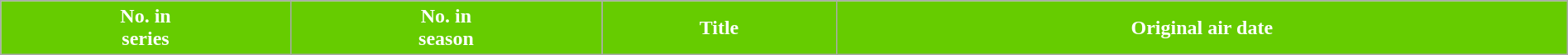<table class="wikitable plainrowheaders" style="margin:auto;width:100%;">
<tr>
<th scope="col" style="background-color:#66CC00;color:white;">No. in<br>series</th>
<th scope="col" style="background-color:#66CC00;color:white;">No. in<br>season</th>
<th scope="col" style="background-color:#66CC00;color:white;">Title</th>
<th scope="col" style="background-color:#66CC00;color:white;">Original air date<br>








































</th>
</tr>
</table>
